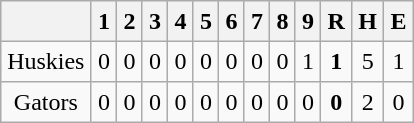<table align = right border="2" cellpadding="4" cellspacing="0" style="margin: 1em 1em 1em 1em; background: #F9F9F9; border: 1px #aaa solid; border-collapse: collapse;">
<tr align=center style="background: #F2F2F2;">
<th></th>
<th>1</th>
<th>2</th>
<th>3</th>
<th>4</th>
<th>5</th>
<th>6</th>
<th>7</th>
<th>8</th>
<th>9</th>
<th>R</th>
<th>H</th>
<th>E</th>
</tr>
<tr align=center>
<td>Huskies</td>
<td>0</td>
<td>0</td>
<td>0</td>
<td>0</td>
<td>0</td>
<td>0</td>
<td>0</td>
<td>0</td>
<td>1</td>
<td><strong>1</strong></td>
<td>5</td>
<td>1</td>
</tr>
<tr align=center>
<td>Gators</td>
<td>0</td>
<td>0</td>
<td>0</td>
<td>0</td>
<td>0</td>
<td>0</td>
<td>0</td>
<td>0</td>
<td>0</td>
<td><strong>0</strong></td>
<td>2</td>
<td>0</td>
</tr>
</table>
